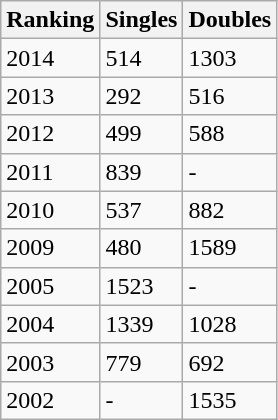<table class="wikitable">
<tr>
<th><strong>Ranking</strong></th>
<th><strong>Singles</strong></th>
<th><strong>Doubles</strong></th>
</tr>
<tr>
<td>2014</td>
<td>514</td>
<td>1303</td>
</tr>
<tr>
<td>2013</td>
<td>292</td>
<td>516</td>
</tr>
<tr>
<td>2012</td>
<td>499</td>
<td>588</td>
</tr>
<tr>
<td>2011</td>
<td>839</td>
<td>-</td>
</tr>
<tr>
<td>2010</td>
<td>537</td>
<td>882</td>
</tr>
<tr>
<td>2009</td>
<td>480</td>
<td>1589</td>
</tr>
<tr>
<td>2005</td>
<td>1523</td>
<td>-</td>
</tr>
<tr>
<td>2004</td>
<td>1339</td>
<td>1028</td>
</tr>
<tr>
<td>2003</td>
<td>779</td>
<td>692</td>
</tr>
<tr>
<td>2002</td>
<td>-</td>
<td>1535</td>
</tr>
</table>
